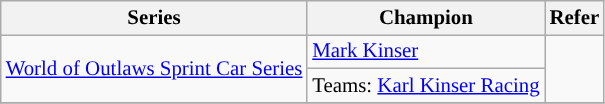<table class="wikitable" style="font-size:87%;">
<tr>
<th>Series</th>
<th>Champion</th>
<th>Refer</th>
</tr>
<tr>
<td rowspan=2><a href='#'>World of Outlaws Sprint Car Series</a></td>
<td> <a href='#'>Mark Kinser</a></td>
<td rowspan=2></td>
</tr>
<tr>
<td>Teams:  <a href='#'>Karl Kinser Racing</a></td>
</tr>
<tr>
</tr>
</table>
